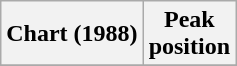<table class="wikitable plainrowheaders">
<tr>
<th scope="col">Chart (1988)</th>
<th scope="col">Peak<br>position</th>
</tr>
<tr>
</tr>
</table>
